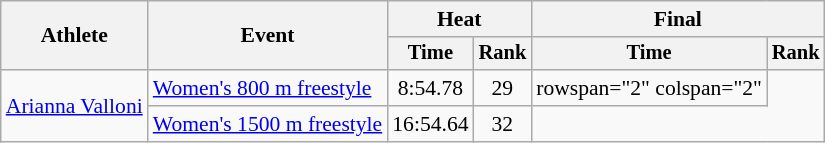<table class=wikitable style="font-size:90%">
<tr>
<th rowspan="2">Athlete</th>
<th rowspan="2">Event</th>
<th colspan="2">Heat</th>
<th colspan="2">Final</th>
</tr>
<tr style="font-size:95%">
<th>Time</th>
<th>Rank</th>
<th>Time</th>
<th>Rank</th>
</tr>
<tr align=center>
<td align=left rowspan=2><a href='#'>Arianna Valloni</a></td>
<td align=left><a href='#'>Women's 800 m freestyle</a></td>
<td>8:54.78</td>
<td>29</td>
<td>rowspan="2" colspan="2"</td>
</tr>
<tr align=center>
<td align=left><a href='#'>Women's 1500 m freestyle</a></td>
<td>16:54.64</td>
<td>32</td>
</tr>
</table>
